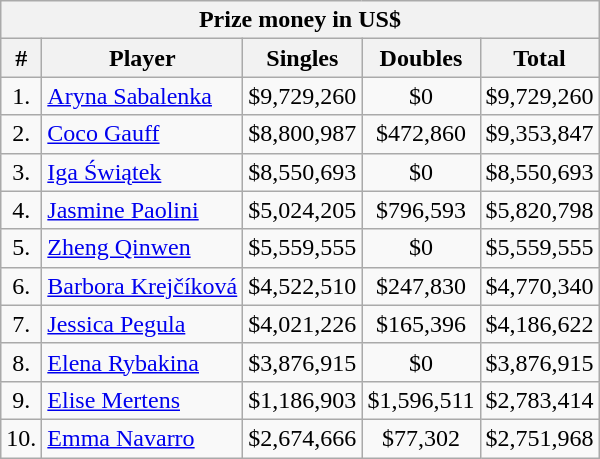<table class="wikitable" style="text-align:center">
<tr>
<th colspan="6">Prize money in US$ </th>
</tr>
<tr>
<th>#</th>
<th scope="col">Player</th>
<th scope="col">Singles</th>
<th scope="col">Doubles<br></th>
<th scope="col">Total</th>
</tr>
<tr>
<td>1.</td>
<td style="text-align:left"> <a href='#'>Aryna Sabalenka</a></td>
<td>$9,729,260</td>
<td>$0</td>
<td>$9,729,260</td>
</tr>
<tr>
<td>2.</td>
<td style="text-align:left"> <a href='#'>Coco Gauff</a></td>
<td>$8,800,987</td>
<td>$472,860</td>
<td>$9,353,847</td>
</tr>
<tr>
<td>3.</td>
<td style="text-align:left"> <a href='#'>Iga Świątek</a></td>
<td>$8,550,693</td>
<td>$0</td>
<td>$8,550,693</td>
</tr>
<tr>
<td>4.</td>
<td style="text-align:left"> <a href='#'>Jasmine Paolini</a></td>
<td>$5,024,205</td>
<td>$796,593</td>
<td>$5,820,798</td>
</tr>
<tr>
<td>5.</td>
<td style="text-align:left"> <a href='#'>Zheng Qinwen</a></td>
<td>$5,559,555</td>
<td>$0</td>
<td>$5,559,555</td>
</tr>
<tr>
<td>6.</td>
<td style="text-align:left"> <a href='#'>Barbora Krejčíková</a></td>
<td>$4,522,510</td>
<td>$247,830</td>
<td>$4,770,340</td>
</tr>
<tr>
<td>7.</td>
<td style="text-align:left"> <a href='#'>Jessica Pegula</a></td>
<td>$4,021,226</td>
<td>$165,396</td>
<td>$4,186,622</td>
</tr>
<tr>
<td>8.</td>
<td style="text-align:left"> <a href='#'>Elena Rybakina</a></td>
<td>$3,876,915</td>
<td>$0</td>
<td>$3,876,915</td>
</tr>
<tr>
<td>9.</td>
<td style="text-align:left"> <a href='#'>Elise Mertens</a></td>
<td>$1,186,903</td>
<td>$1,596,511</td>
<td>$2,783,414</td>
</tr>
<tr>
<td>10.</td>
<td style="text-align:left"> <a href='#'>Emma Navarro</a></td>
<td>$2,674,666</td>
<td>$77,302</td>
<td>$2,751,968</td>
</tr>
</table>
